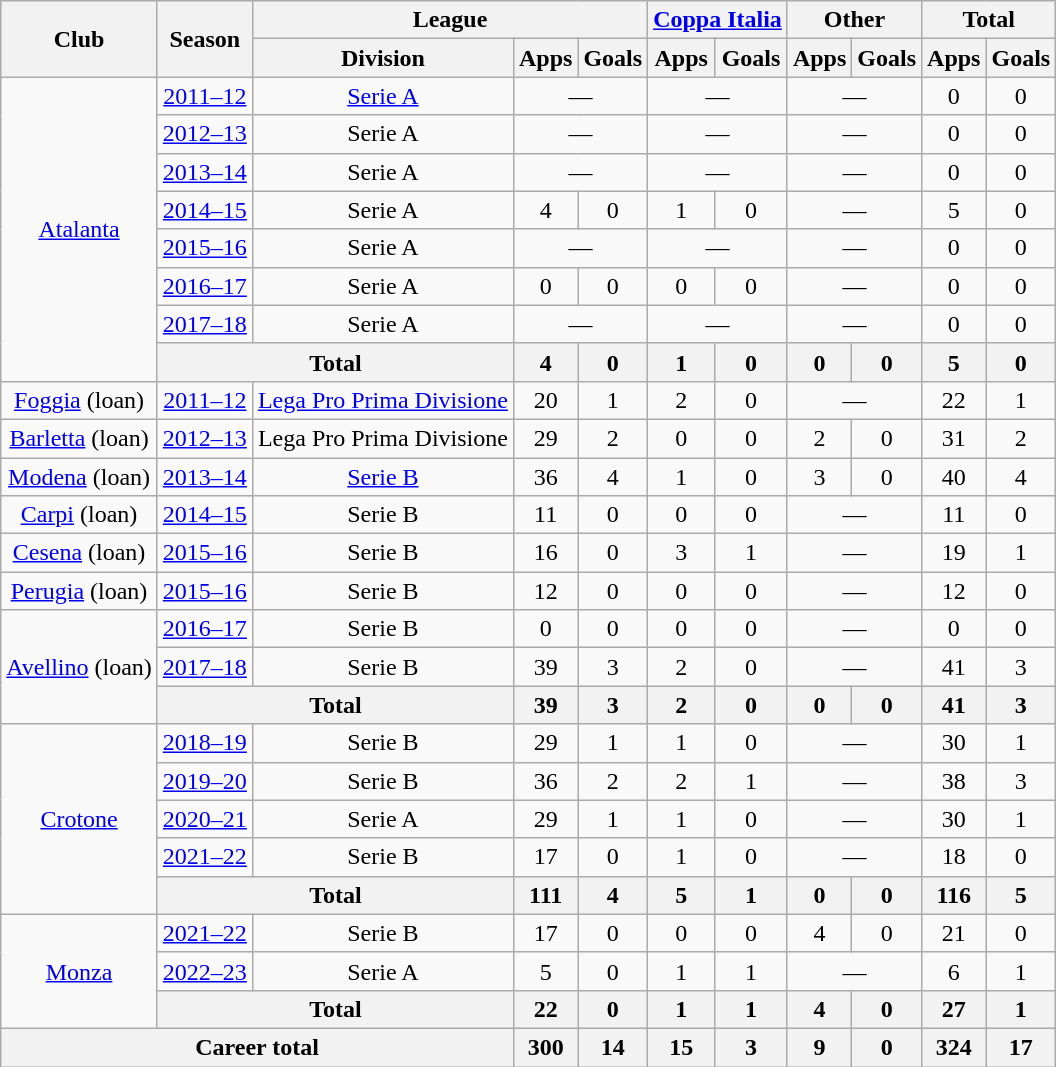<table class="wikitable" style="text-align: center">
<tr>
<th rowspan="2">Club</th>
<th rowspan="2">Season</th>
<th colspan="3">League</th>
<th colspan="2"><a href='#'>Coppa Italia</a></th>
<th colspan="2">Other</th>
<th colspan="2">Total</th>
</tr>
<tr>
<th>Division</th>
<th>Apps</th>
<th>Goals</th>
<th>Apps</th>
<th>Goals</th>
<th>Apps</th>
<th>Goals</th>
<th>Apps</th>
<th>Goals</th>
</tr>
<tr>
<td rowspan="8"><a href='#'>Atalanta</a></td>
<td><a href='#'>2011–12</a></td>
<td><a href='#'>Serie A</a></td>
<td colspan="2">—</td>
<td colspan="2">—</td>
<td colspan="2">—</td>
<td>0</td>
<td>0</td>
</tr>
<tr>
<td><a href='#'>2012–13</a></td>
<td>Serie A</td>
<td colspan="2">—</td>
<td colspan="2">—</td>
<td colspan="2">—</td>
<td>0</td>
<td>0</td>
</tr>
<tr>
<td><a href='#'>2013–14</a></td>
<td>Serie A</td>
<td colspan="2">—</td>
<td colspan="2">—</td>
<td colspan="2">—</td>
<td>0</td>
<td>0</td>
</tr>
<tr>
<td><a href='#'>2014–15</a></td>
<td>Serie A</td>
<td>4</td>
<td>0</td>
<td>1</td>
<td>0</td>
<td colspan="2">—</td>
<td>5</td>
<td>0</td>
</tr>
<tr>
<td><a href='#'>2015–16</a></td>
<td>Serie A</td>
<td colspan="2">—</td>
<td colspan="2">—</td>
<td colspan="2">—</td>
<td>0</td>
<td>0</td>
</tr>
<tr>
<td><a href='#'>2016–17</a></td>
<td>Serie A</td>
<td>0</td>
<td>0</td>
<td>0</td>
<td>0</td>
<td colspan="2">—</td>
<td>0</td>
<td>0</td>
</tr>
<tr>
<td><a href='#'>2017–18</a></td>
<td>Serie A</td>
<td colspan="2">—</td>
<td colspan="2">—</td>
<td colspan="2">—</td>
<td>0</td>
<td>0</td>
</tr>
<tr>
<th colspan="2">Total</th>
<th>4</th>
<th>0</th>
<th>1</th>
<th>0</th>
<th>0</th>
<th>0</th>
<th>5</th>
<th>0</th>
</tr>
<tr>
<td><a href='#'>Foggia</a> (loan)</td>
<td><a href='#'>2011–12</a></td>
<td><a href='#'>Lega Pro Prima Divisione</a></td>
<td>20</td>
<td>1</td>
<td>2</td>
<td>0</td>
<td colspan="2">—</td>
<td>22</td>
<td>1</td>
</tr>
<tr>
<td><a href='#'>Barletta</a> (loan)</td>
<td><a href='#'>2012–13</a></td>
<td>Lega Pro Prima Divisione</td>
<td>29</td>
<td>2</td>
<td>0</td>
<td>0</td>
<td>2</td>
<td>0</td>
<td>31</td>
<td>2</td>
</tr>
<tr>
<td><a href='#'>Modena</a> (loan)</td>
<td><a href='#'>2013–14</a></td>
<td><a href='#'>Serie B</a></td>
<td>36</td>
<td>4</td>
<td>1</td>
<td>0</td>
<td>3</td>
<td>0</td>
<td>40</td>
<td>4</td>
</tr>
<tr>
<td><a href='#'>Carpi</a> (loan)</td>
<td><a href='#'>2014–15</a></td>
<td>Serie B</td>
<td>11</td>
<td>0</td>
<td>0</td>
<td>0</td>
<td colspan="2">—</td>
<td>11</td>
<td>0</td>
</tr>
<tr>
<td><a href='#'>Cesena</a> (loan)</td>
<td><a href='#'>2015–16</a></td>
<td>Serie B</td>
<td>16</td>
<td>0</td>
<td>3</td>
<td>1</td>
<td colspan="2">—</td>
<td>19</td>
<td>1</td>
</tr>
<tr>
<td><a href='#'>Perugia</a> (loan)</td>
<td><a href='#'>2015–16</a></td>
<td>Serie B</td>
<td>12</td>
<td>0</td>
<td>0</td>
<td>0</td>
<td colspan="2">—</td>
<td>12</td>
<td>0</td>
</tr>
<tr>
<td rowspan="3"><a href='#'>Avellino</a> (loan)</td>
<td><a href='#'>2016–17</a></td>
<td>Serie B</td>
<td>0</td>
<td>0</td>
<td>0</td>
<td>0</td>
<td colspan="2">—</td>
<td>0</td>
<td>0</td>
</tr>
<tr>
<td><a href='#'>2017–18</a></td>
<td>Serie B</td>
<td>39</td>
<td>3</td>
<td>2</td>
<td>0</td>
<td colspan="2">—</td>
<td>41</td>
<td>3</td>
</tr>
<tr>
<th colspan="2">Total</th>
<th>39</th>
<th>3</th>
<th>2</th>
<th>0</th>
<th>0</th>
<th>0</th>
<th>41</th>
<th>3</th>
</tr>
<tr>
<td rowspan="5"><a href='#'>Crotone</a></td>
<td><a href='#'>2018–19</a></td>
<td>Serie B</td>
<td>29</td>
<td>1</td>
<td>1</td>
<td>0</td>
<td colspan="2">—</td>
<td>30</td>
<td>1</td>
</tr>
<tr>
<td><a href='#'>2019–20</a></td>
<td>Serie B</td>
<td>36</td>
<td>2</td>
<td>2</td>
<td>1</td>
<td colspan="2">—</td>
<td>38</td>
<td>3</td>
</tr>
<tr>
<td><a href='#'>2020–21</a></td>
<td>Serie A</td>
<td>29</td>
<td>1</td>
<td>1</td>
<td>0</td>
<td colspan="2">—</td>
<td>30</td>
<td>1</td>
</tr>
<tr>
<td><a href='#'>2021–22</a></td>
<td>Serie B</td>
<td>17</td>
<td>0</td>
<td>1</td>
<td>0</td>
<td colspan="2">—</td>
<td>18</td>
<td>0</td>
</tr>
<tr>
<th colspan="2">Total</th>
<th>111</th>
<th>4</th>
<th>5</th>
<th>1</th>
<th>0</th>
<th>0</th>
<th>116</th>
<th>5</th>
</tr>
<tr>
<td rowspan="3"><a href='#'>Monza</a></td>
<td><a href='#'>2021–22</a></td>
<td>Serie B</td>
<td>17</td>
<td>0</td>
<td>0</td>
<td>0</td>
<td>4</td>
<td>0</td>
<td>21</td>
<td>0</td>
</tr>
<tr>
<td><a href='#'>2022–23</a></td>
<td>Serie A</td>
<td>5</td>
<td>0</td>
<td>1</td>
<td>1</td>
<td colspan="2">—</td>
<td>6</td>
<td>1</td>
</tr>
<tr>
<th colspan="2">Total</th>
<th>22</th>
<th>0</th>
<th>1</th>
<th>1</th>
<th>4</th>
<th>0</th>
<th>27</th>
<th>1</th>
</tr>
<tr>
<th colspan="3">Career total</th>
<th>300</th>
<th>14</th>
<th>15</th>
<th>3</th>
<th>9</th>
<th>0</th>
<th>324</th>
<th>17</th>
</tr>
</table>
